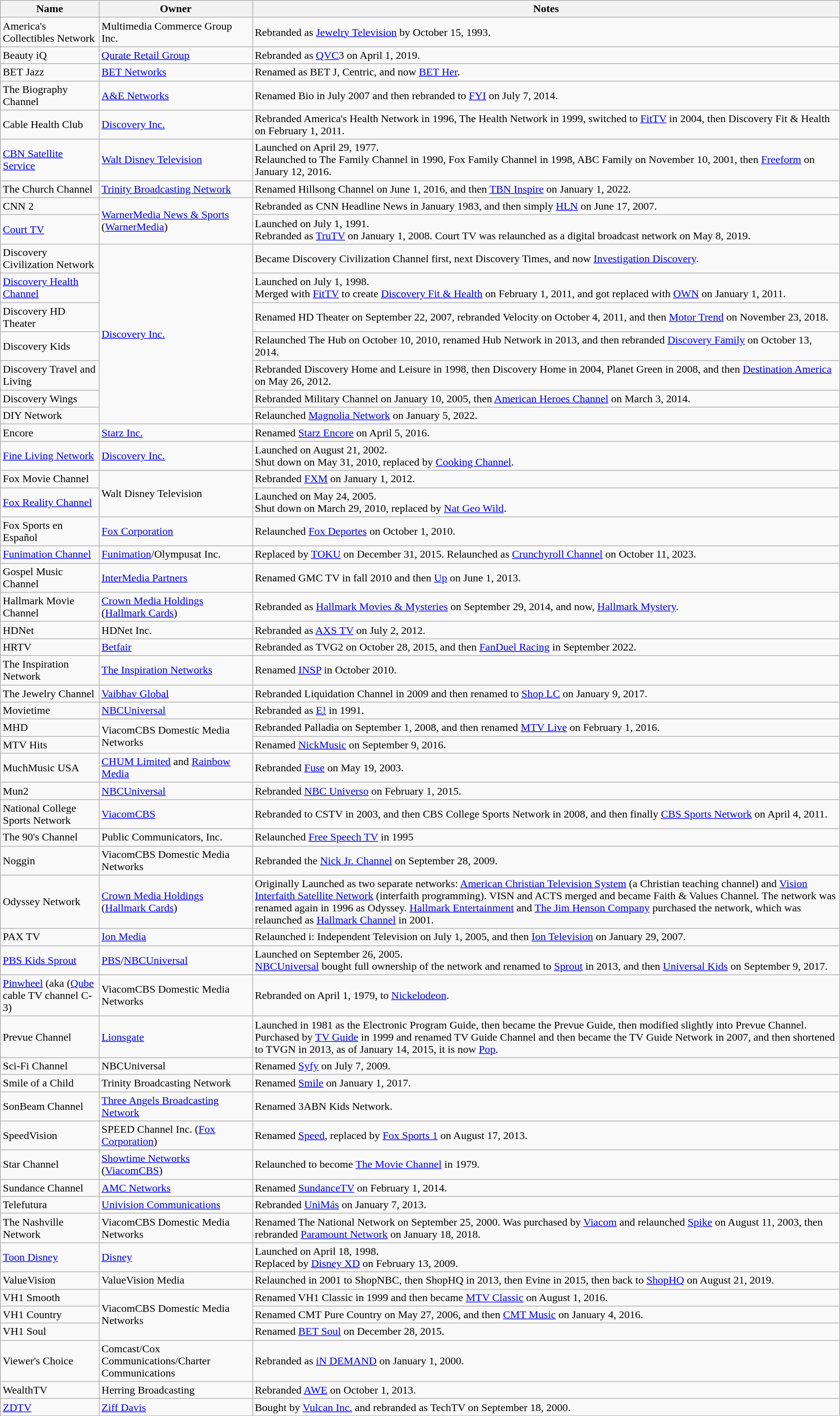<table class="wikitable sortable">
<tr>
<th>Name</th>
<th>Owner</th>
<th>Notes</th>
</tr>
<tr>
<td>America's Collectibles Network</td>
<td>Multimedia Commerce Group Inc.</td>
<td>Rebranded as <a href='#'>Jewelry Television</a> by October 15, 1993.</td>
</tr>
<tr>
<td>Beauty iQ</td>
<td><a href='#'>Qurate Retail Group</a></td>
<td>Rebranded as <a href='#'>QVC</a>3 on April 1, 2019.</td>
</tr>
<tr>
<td>BET Jazz</td>
<td><a href='#'>BET Networks</a></td>
<td>Renamed as BET J, Centric, and now <a href='#'>BET Her</a>.</td>
</tr>
<tr>
<td>The Biography Channel</td>
<td><a href='#'>A&E Networks</a></td>
<td>Renamed Bio in July 2007 and then rebranded to <a href='#'>FYI</a> on July 7, 2014.</td>
</tr>
<tr>
<td>Cable Health Club</td>
<td><a href='#'>Discovery Inc.</a></td>
<td>Rebranded America's Health Network in 1996, The Health Network in 1999, switched to <a href='#'>FitTV</a> in 2004, then Discovery Fit & Health on February 1, 2011.</td>
</tr>
<tr>
<td><a href='#'>CBN Satellite Service</a></td>
<td><a href='#'>Walt Disney Television</a></td>
<td>Launched on April 29, 1977.<br>Relaunched to The Family Channel in 1990, Fox Family Channel in 1998, ABC Family on November 10, 2001, then <a href='#'>Freeform</a> on January 12, 2016.</td>
</tr>
<tr>
<td>The Church Channel</td>
<td><a href='#'>Trinity Broadcasting Network</a></td>
<td>Renamed Hillsong Channel on June 1, 2016, and then <a href='#'>TBN Inspire</a> on January 1, 2022.</td>
</tr>
<tr>
<td>CNN 2</td>
<td rowspan="2"><a href='#'>WarnerMedia News & Sports</a> (<a href='#'>WarnerMedia</a>)</td>
<td>Rebranded as CNN Headline News in January 1983, and then simply <a href='#'>HLN</a> on June 17, 2007.</td>
</tr>
<tr>
<td><a href='#'>Court TV</a></td>
<td>Launched on July 1, 1991.<br>Rebranded as <a href='#'>TruTV</a> on January 1, 2008. Court TV was relaunched as a digital broadcast network on May 8, 2019.</td>
</tr>
<tr>
<td>Discovery Civilization Network</td>
<td rowspan="7"><a href='#'>Discovery Inc.</a></td>
<td>Became Discovery Civilization Channel first, next Discovery Times, and now <a href='#'>Investigation Discovery</a>.</td>
</tr>
<tr>
<td><a href='#'>Discovery Health Channel</a></td>
<td>Launched on July 1, 1998.<br>Merged with <a href='#'>FitTV</a> to create <a href='#'>Discovery Fit & Health</a> on February 1, 2011, and got replaced with <a href='#'>OWN</a> on January 1, 2011.</td>
</tr>
<tr>
<td>Discovery HD Theater</td>
<td>Renamed HD Theater on September 22, 2007, rebranded Velocity on October 4, 2011, and then <a href='#'>Motor Trend</a> on November 23, 2018.</td>
</tr>
<tr>
<td>Discovery Kids</td>
<td>Relaunched The Hub on October 10, 2010, renamed Hub Network in 2013, and then rebranded <a href='#'>Discovery Family</a> on October 13, 2014.</td>
</tr>
<tr>
<td>Discovery Travel and Living</td>
<td>Rebranded Discovery Home and Leisure in 1998, then Discovery Home in 2004, Planet Green in 2008, and then <a href='#'>Destination America</a> on May 26, 2012.</td>
</tr>
<tr>
<td>Discovery Wings</td>
<td>Rebranded Military Channel on January 10, 2005, then <a href='#'>American Heroes Channel</a> on March 3, 2014.</td>
</tr>
<tr>
<td>DIY Network</td>
<td>Relaunched <a href='#'>Magnolia Network</a> on January 5, 2022.</td>
</tr>
<tr>
<td>Encore</td>
<td><a href='#'>Starz Inc.</a></td>
<td>Renamed <a href='#'>Starz Encore</a> on April 5, 2016.</td>
</tr>
<tr>
<td><a href='#'>Fine Living Network</a></td>
<td><a href='#'>Discovery Inc.</a></td>
<td>Launched on August 21, 2002.<br>Shut down on May 31, 2010, replaced by <a href='#'>Cooking Channel</a>.</td>
</tr>
<tr>
<td>Fox Movie Channel</td>
<td rowspan="2">Walt Disney Television</td>
<td>Rebranded <a href='#'>FXM</a> on January 1, 2012.</td>
</tr>
<tr>
<td><a href='#'>Fox Reality Channel</a></td>
<td>Launched on May 24, 2005.<br>Shut down on March 29, 2010, replaced by <a href='#'>Nat Geo Wild</a>.</td>
</tr>
<tr>
<td>Fox Sports en Español</td>
<td><a href='#'>Fox Corporation</a></td>
<td>Relaunched <a href='#'>Fox Deportes</a> on October 1, 2010.</td>
</tr>
<tr>
<td><a href='#'>Funimation Channel</a></td>
<td><a href='#'>Funimation</a>/Olympusat Inc.</td>
<td>Replaced by <a href='#'>TOKU</a> on December 31, 2015. Relaunched as <a href='#'>Crunchyroll Channel</a> on October 11, 2023.</td>
</tr>
<tr>
<td>Gospel Music Channel</td>
<td><a href='#'>InterMedia Partners</a></td>
<td>Renamed GMC TV in fall 2010 and then <a href='#'>Up</a> on June 1, 2013.</td>
</tr>
<tr>
<td>Hallmark Movie Channel</td>
<td><a href='#'>Crown Media Holdings</a> (<a href='#'>Hallmark Cards</a>)</td>
<td>Rebranded as <a href='#'>Hallmark Movies & Mysteries</a> on September 29, 2014, and now, <a href='#'>Hallmark Mystery</a>.</td>
</tr>
<tr>
<td>HDNet</td>
<td>HDNet Inc.</td>
<td>Rebranded as <a href='#'>AXS TV</a> on July 2, 2012.</td>
</tr>
<tr>
<td>HRTV</td>
<td><a href='#'>Betfair</a></td>
<td>Rebranded as TVG2 on October 28, 2015, and then <a href='#'>FanDuel Racing</a> in September 2022.</td>
</tr>
<tr>
<td>The Inspiration Network</td>
<td><a href='#'>The Inspiration Networks</a></td>
<td>Renamed <a href='#'>INSP</a> in October 2010.</td>
</tr>
<tr>
<td>The Jewelry Channel</td>
<td><a href='#'>Vaibhav Global</a></td>
<td>Rebranded Liquidation Channel in 2009 and then renamed to <a href='#'>Shop LC</a> on January 9, 2017.</td>
</tr>
<tr>
<td>Movietime</td>
<td><a href='#'>NBCUniversal</a></td>
<td>Rebranded as <a href='#'>E!</a> in 1991.</td>
</tr>
<tr>
<td>MHD</td>
<td rowspan="2">ViacomCBS Domestic Media Networks</td>
<td>Rebranded Palladia on September 1, 2008, and then renamed <a href='#'>MTV Live</a> on February 1, 2016.</td>
</tr>
<tr>
<td>MTV Hits</td>
<td>Renamed <a href='#'>NickMusic</a> on September 9, 2016.</td>
</tr>
<tr>
<td>MuchMusic USA</td>
<td><a href='#'>CHUM Limited</a> and <a href='#'>Rainbow Media</a></td>
<td>Rebranded <a href='#'>Fuse</a> on May 19, 2003.</td>
</tr>
<tr>
<td>Mun2</td>
<td><a href='#'>NBCUniversal</a></td>
<td>Rebranded <a href='#'>NBC Universo</a> on February 1, 2015.</td>
</tr>
<tr>
<td>National College Sports Network</td>
<td><a href='#'>ViacomCBS</a></td>
<td>Rebranded to CSTV in 2003, and then CBS College Sports Network in 2008, and then finally <a href='#'>CBS Sports Network</a> on April 4, 2011.</td>
</tr>
<tr>
<td>The 90's Channel</td>
<td>Public Communicators, Inc.</td>
<td>Relaunched <a href='#'>Free Speech TV</a> in 1995</td>
</tr>
<tr>
<td>Noggin</td>
<td>ViacomCBS Domestic Media Networks</td>
<td>Rebranded the <a href='#'>Nick Jr. Channel</a> on September 28, 2009.</td>
</tr>
<tr>
<td>Odyssey Network</td>
<td><a href='#'>Crown Media Holdings</a> (<a href='#'>Hallmark Cards</a>)</td>
<td>Originally Launched as two separate networks: <a href='#'>American Christian Television System</a> (a Christian teaching channel) and <a href='#'>Vision Interfaith Satellite Network</a> (interfaith programming). VISN and ACTS merged and became Faith & Values Channel. The network was renamed again in 1996 as Odyssey. <a href='#'>Hallmark Entertainment</a> and <a href='#'>The Jim Henson Company</a> purchased the network, which was relaunched as <a href='#'>Hallmark Channel</a> in 2001.</td>
</tr>
<tr>
<td>PAX TV</td>
<td><a href='#'>Ion Media</a></td>
<td>Relaunched i: Independent Television on July 1, 2005, and then <a href='#'>Ion Television</a> on January 29, 2007.</td>
</tr>
<tr>
<td><a href='#'>PBS Kids Sprout</a></td>
<td><a href='#'>PBS</a>/<a href='#'>NBCUniversal</a></td>
<td>Launched on September 26, 2005.<br><a href='#'>NBCUniversal</a> bought full ownership of the network and renamed to <a href='#'>Sprout</a> in 2013, and then <a href='#'>Universal Kids</a> on September 9, 2017.</td>
</tr>
<tr>
<td><a href='#'>Pinwheel</a> (aka (<a href='#'>Qube</a> cable TV channel C-3)</td>
<td>ViacomCBS Domestic Media Networks</td>
<td>Rebranded on April 1, 1979, to <a href='#'>Nickelodeon</a>.</td>
</tr>
<tr>
<td>Prevue Channel</td>
<td><a href='#'>Lionsgate</a></td>
<td>Launched in 1981 as the Electronic Program Guide, then became the Prevue Guide, then modified slightly into Prevue Channel. Purchased by <a href='#'>TV Guide</a> in 1999 and renamed TV Guide Channel and then became the TV Guide Network in 2007, and then shortened to TVGN in 2013, as of January 14, 2015, it is now <a href='#'>Pop</a>.</td>
</tr>
<tr>
<td>Sci-Fi Channel</td>
<td>NBCUniversal</td>
<td>Renamed <a href='#'>Syfy</a> on July 7, 2009.</td>
</tr>
<tr>
<td>Smile of a Child</td>
<td>Trinity Broadcasting Network</td>
<td>Renamed <a href='#'>Smile</a> on January 1, 2017.</td>
</tr>
<tr>
<td>SonBeam Channel</td>
<td><a href='#'>Three Angels Broadcasting Network</a></td>
<td>Renamed 3ABN Kids Network.</td>
</tr>
<tr>
<td>SpeedVision</td>
<td>SPEED Channel Inc. (<a href='#'>Fox Corporation</a>)</td>
<td>Renamed <a href='#'>Speed</a>, replaced by <a href='#'>Fox Sports 1</a> on August 17, 2013.</td>
</tr>
<tr>
<td>Star Channel</td>
<td><a href='#'>Showtime Networks</a> (<a href='#'>ViacomCBS</a>)</td>
<td>Relaunched to become <a href='#'>The Movie Channel</a> in 1979.</td>
</tr>
<tr>
<td>Sundance Channel</td>
<td><a href='#'>AMC Networks</a></td>
<td>Renamed <a href='#'>SundanceTV</a> on February 1, 2014.</td>
</tr>
<tr>
<td>Telefutura</td>
<td><a href='#'>Univision Communications</a></td>
<td>Rebranded <a href='#'>UniMás</a> on January 7, 2013.</td>
</tr>
<tr>
<td>The Nashville Network</td>
<td>ViacomCBS Domestic Media Networks</td>
<td>Renamed The National Network on September 25, 2000. Was purchased by <a href='#'>Viacom</a> and relaunched <a href='#'>Spike</a> on August 11, 2003, then rebranded <a href='#'>Paramount Network</a> on January 18, 2018.</td>
</tr>
<tr>
<td><a href='#'>Toon Disney</a></td>
<td><a href='#'>Disney</a></td>
<td>Launched on April 18, 1998.<br>Replaced by <a href='#'>Disney XD</a> on February 13, 2009.</td>
</tr>
<tr>
<td>ValueVision</td>
<td>ValueVision Media</td>
<td>Relaunched in 2001 to ShopNBC, then ShopHQ in 2013, then Evine in 2015, then back to <a href='#'>ShopHQ</a> on August 21, 2019.</td>
</tr>
<tr>
<td>VH1 Smooth</td>
<td rowspan="3">ViacomCBS Domestic Media Networks</td>
<td>Renamed VH1 Classic in 1999 and then became <a href='#'>MTV Classic</a> on August 1, 2016.</td>
</tr>
<tr>
<td>VH1 Country</td>
<td>Renamed CMT Pure Country on May 27, 2006, and then <a href='#'>CMT Music</a> on January 4, 2016.</td>
</tr>
<tr>
<td>VH1 Soul</td>
<td>Renamed <a href='#'>BET Soul</a> on December 28, 2015.</td>
</tr>
<tr>
<td>Viewer's Choice</td>
<td>Comcast/Cox Communications/Charter Communications</td>
<td>Rebranded as <a href='#'>iN DEMAND</a> on January 1, 2000.</td>
</tr>
<tr>
<td>WealthTV</td>
<td>Herring Broadcasting</td>
<td>Rebranded <a href='#'>AWE</a> on October 1, 2013.</td>
</tr>
<tr>
<td><a href='#'>ZDTV</a></td>
<td><a href='#'>Ziff Davis</a></td>
<td>Bought by <a href='#'>Vulcan Inc.</a> and rebranded as TechTV on September 18, 2000.</td>
</tr>
</table>
